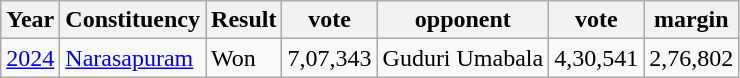<table class="wikitable">
<tr>
<th>Year</th>
<th>Constituency</th>
<th>Result</th>
<th>vote</th>
<th>opponent</th>
<th>vote</th>
<th>margin</th>
</tr>
<tr>
<td><a href='#'>2024</a></td>
<td><a href='#'>Narasapuram</a></td>
<td> Won</td>
<td>7,07,343</td>
<td>Guduri Umabala</td>
<td>4,30,541</td>
<td>2,76,802</td>
</tr>
</table>
